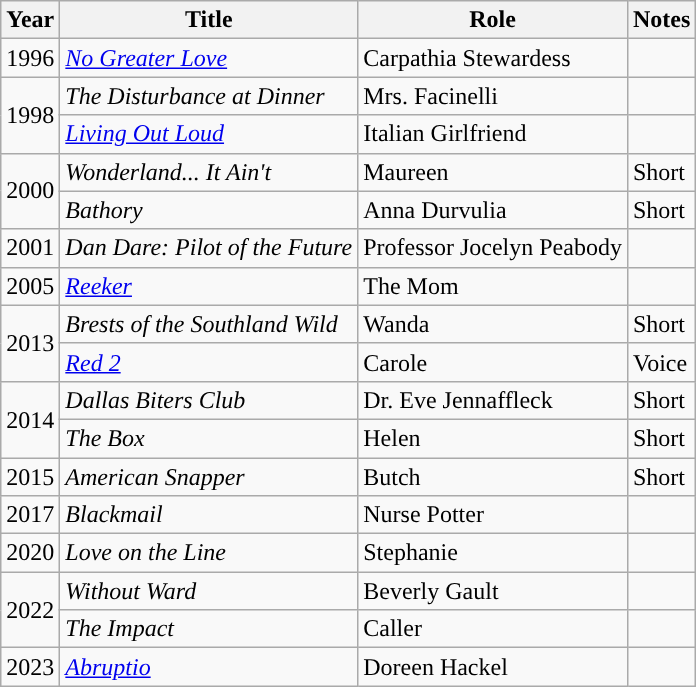<table class="wikitable sortable plainrowheaders">
<tr style="text-align:center;">
<th scope="col">Year</th>
<th scope="col">Title</th>
<th scope="col">Role</th>
<th scope="col">Notes</th>
</tr>
<tr>
<td>1996</td>
<td><em><a href='#'>No Greater Love</a></em></td>
<td>Carpathia Stewardess</td>
<td></td>
</tr>
<tr>
<td rowspan="2">1998</td>
<td><em>The Disturbance at Dinner</em></td>
<td>Mrs. Facinelli</td>
<td></td>
</tr>
<tr>
<td><em><a href='#'>Living Out Loud</a></em></td>
<td>Italian Girlfriend</td>
<td></td>
</tr>
<tr>
<td rowspan="2">2000</td>
<td><em>Wonderland... It Ain't</em></td>
<td>Maureen</td>
<td>Short</td>
</tr>
<tr>
<td><em>Bathory</em></td>
<td>Anna Durvulia</td>
<td>Short</td>
</tr>
<tr>
<td>2001</td>
<td><em>Dan Dare: Pilot of the Future</em></td>
<td>Professor Jocelyn Peabody</td>
<td></td>
</tr>
<tr>
<td>2005</td>
<td><em><a href='#'>Reeker</a></em></td>
<td>The Mom</td>
<td></td>
</tr>
<tr>
<td rowspan="2">2013</td>
<td><em>Brests of the Southland Wild</em></td>
<td>Wanda</td>
<td>Short</td>
</tr>
<tr>
<td><em><a href='#'>Red 2</a></em></td>
<td>Carole</td>
<td>Voice</td>
</tr>
<tr>
<td rowspan="2">2014</td>
<td><em>Dallas Biters Club</em></td>
<td>Dr. Eve Jennaffleck</td>
<td>Short</td>
</tr>
<tr>
<td><em>The Box</em></td>
<td>Helen</td>
<td>Short</td>
</tr>
<tr>
<td>2015</td>
<td><em>American Snapper</em></td>
<td>Butch</td>
<td>Short</td>
</tr>
<tr>
<td>2017</td>
<td><em>Blackmail</em></td>
<td>Nurse Potter</td>
<td></td>
</tr>
<tr>
<td>2020</td>
<td><em>Love on the Line</em></td>
<td>Stephanie</td>
<td></td>
</tr>
<tr>
<td rowspan="2">2022</td>
<td><em>Without Ward</em></td>
<td>Beverly Gault</td>
<td></td>
</tr>
<tr>
<td><em>The Impact</em></td>
<td>Caller</td>
<td></td>
</tr>
<tr>
<td>2023</td>
<td><em><a href='#'>Abruptio</a></em></td>
<td>Doreen Hackel</td>
<td></td>
</tr>
</table>
